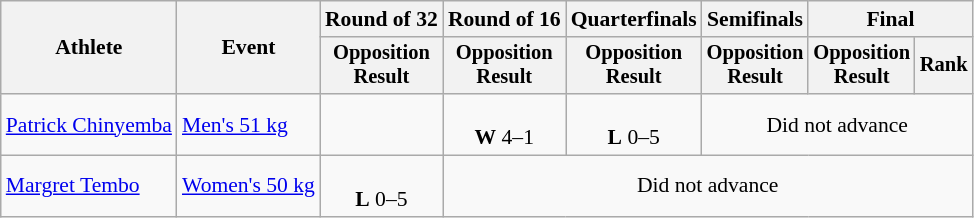<table class="wikitable" style="font-size:90%">
<tr>
<th rowspan="2">Athlete</th>
<th rowspan="2">Event</th>
<th>Round of 32</th>
<th>Round of 16</th>
<th>Quarterfinals</th>
<th>Semifinals</th>
<th colspan=2>Final</th>
</tr>
<tr style="font-size:95%">
<th>Opposition<br>Result</th>
<th>Opposition<br>Result</th>
<th>Opposition<br>Result</th>
<th>Opposition<br>Result</th>
<th>Opposition<br>Result</th>
<th>Rank</th>
</tr>
<tr align=center>
<td align=left><a href='#'>Patrick Chinyemba</a></td>
<td align=left><a href='#'>Men's 51 kg</a></td>
<td></td>
<td><br><strong>W</strong> 4–1</td>
<td><br><strong>L</strong> 0–5</td>
<td colspan=3>Did not advance</td>
</tr>
<tr align=center>
<td align=left><a href='#'>Margret Tembo</a></td>
<td align=left><a href='#'>Women's 50 kg</a></td>
<td><br><strong>L</strong> 0–5</td>
<td colspan=5>Did not advance</td>
</tr>
</table>
